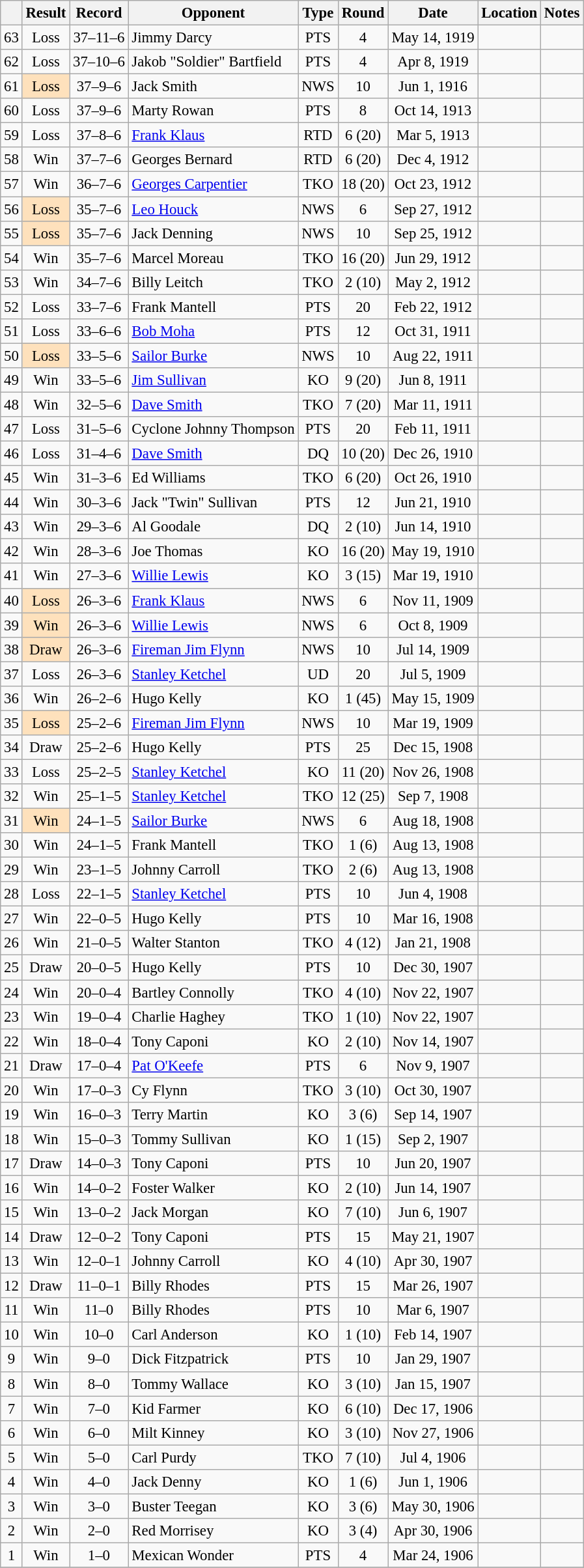<table class="wikitable mw-collapsible mw-collapsed" style="text-align:center; font-size:95%">
<tr>
<th></th>
<th>Result</th>
<th>Record</th>
<th>Opponent</th>
<th>Type</th>
<th>Round</th>
<th>Date</th>
<th>Location</th>
<th>Notes</th>
</tr>
<tr>
<td>63</td>
<td>Loss</td>
<td>37–11–6 </td>
<td align=left>Jimmy Darcy</td>
<td>PTS</td>
<td>4</td>
<td>May 14, 1919</td>
<td style="text-align:left;"></td>
<td></td>
</tr>
<tr>
<td>62</td>
<td>Loss</td>
<td>37–10–6 </td>
<td align=left>Jakob "Soldier" Bartfield</td>
<td>PTS</td>
<td>4</td>
<td>Apr 8, 1919</td>
<td style="text-align:left;"></td>
<td></td>
</tr>
<tr>
<td>61</td>
<td style="background:#FEE1BC">Loss</td>
<td>37–9–6 </td>
<td align=left>Jack Smith</td>
<td>NWS</td>
<td>10</td>
<td>Jun 1, 1916</td>
<td style="text-align:left;"></td>
<td></td>
</tr>
<tr>
<td>60</td>
<td>Loss</td>
<td>37–9–6 </td>
<td align=left>Marty Rowan</td>
<td>PTS</td>
<td>8</td>
<td>Oct 14, 1913</td>
<td style="text-align:left;"></td>
<td></td>
</tr>
<tr>
<td>59</td>
<td>Loss</td>
<td>37–8–6 </td>
<td align=left><a href='#'>Frank Klaus</a></td>
<td>RTD</td>
<td>6 (20)</td>
<td>Mar 5, 1913</td>
<td style="text-align:left;"></td>
<td style="text-align:left;"></td>
</tr>
<tr>
<td>58</td>
<td>Win</td>
<td>37–7–6 </td>
<td align=left>Georges Bernard</td>
<td>RTD</td>
<td>6 (20)</td>
<td>Dec 4, 1912</td>
<td style="text-align:left;"></td>
<td style="text-align:left;"></td>
</tr>
<tr>
<td>57</td>
<td>Win</td>
<td>36–7–6 </td>
<td align=left><a href='#'>Georges Carpentier</a></td>
<td>TKO</td>
<td>18 (20)</td>
<td>Oct 23, 1912</td>
<td style="text-align:left;"></td>
<td style="text-align:left;"></td>
</tr>
<tr>
<td>56</td>
<td style="background:#FEE1BC">Loss</td>
<td>35–7–6 </td>
<td align=left><a href='#'>Leo Houck</a></td>
<td>NWS</td>
<td>6</td>
<td>Sep 27, 1912</td>
<td style="text-align:left;"></td>
<td></td>
</tr>
<tr>
<td>55</td>
<td style="background:#FEE1BC">Loss</td>
<td>35–7–6 </td>
<td align=left>Jack Denning</td>
<td>NWS</td>
<td>10</td>
<td>Sep 25, 1912</td>
<td style="text-align:left;"></td>
<td></td>
</tr>
<tr>
<td>54</td>
<td>Win</td>
<td>35–7–6 </td>
<td align=left>Marcel Moreau</td>
<td>TKO</td>
<td>16 (20)</td>
<td>Jun 29, 1912</td>
<td style="text-align:left;"></td>
<td style="text-align:left;"></td>
</tr>
<tr>
<td>53</td>
<td>Win</td>
<td>34–7–6 </td>
<td align=left>Billy Leitch</td>
<td>TKO</td>
<td>2 (10)</td>
<td>May 2, 1912</td>
<td style="text-align:left;"></td>
<td></td>
</tr>
<tr>
<td>52</td>
<td>Loss</td>
<td>33–7–6 </td>
<td align=left>Frank Mantell</td>
<td>PTS</td>
<td>20</td>
<td>Feb 22, 1912</td>
<td style="text-align:left;"></td>
<td style="text-align:left;"></td>
</tr>
<tr>
<td>51</td>
<td>Loss</td>
<td>33–6–6 </td>
<td align=left><a href='#'>Bob Moha</a></td>
<td>PTS</td>
<td>12</td>
<td>Oct 31, 1911</td>
<td style="text-align:left;"></td>
<td></td>
</tr>
<tr>
<td>50</td>
<td style="background:#FEE1BC">Loss</td>
<td>33–5–6 </td>
<td align=left><a href='#'>Sailor Burke</a></td>
<td>NWS</td>
<td>10</td>
<td>Aug 22, 1911</td>
<td style="text-align:left;"></td>
<td style="text-align:left;"></td>
</tr>
<tr>
<td>49</td>
<td>Win</td>
<td>33–5–6 </td>
<td align=left><a href='#'>Jim Sullivan</a></td>
<td>KO</td>
<td>9 (20)</td>
<td>Jun 8, 1911</td>
<td style="text-align:left;"></td>
<td style="text-align:left;"></td>
</tr>
<tr>
<td>48</td>
<td>Win</td>
<td>32–5–6 </td>
<td align=left><a href='#'>Dave Smith</a></td>
<td>TKO</td>
<td>7 (20)</td>
<td>Mar 11, 1911</td>
<td style="text-align:left;"></td>
<td></td>
</tr>
<tr>
<td>47</td>
<td>Loss</td>
<td>31–5–6 </td>
<td align=left>Cyclone Johnny Thompson</td>
<td>PTS</td>
<td>20</td>
<td>Feb 11, 1911</td>
<td style="text-align:left;"></td>
<td style="text-align:left;"></td>
</tr>
<tr>
<td>46</td>
<td>Loss</td>
<td>31–4–6 </td>
<td align=left><a href='#'>Dave Smith</a></td>
<td>DQ</td>
<td>10 (20)</td>
<td>Dec 26, 1910</td>
<td style="text-align:left;"></td>
<td></td>
</tr>
<tr>
<td>45</td>
<td>Win</td>
<td>31–3–6 </td>
<td align=left>Ed Williams</td>
<td>TKO</td>
<td>6 (20)</td>
<td>Oct 26, 1910</td>
<td style="text-align:left;"></td>
<td style="text-align:left;"></td>
</tr>
<tr>
<td>44</td>
<td>Win</td>
<td>30–3–6 </td>
<td align=left>Jack "Twin" Sullivan</td>
<td>PTS</td>
<td>12</td>
<td>Jun 21, 1910</td>
<td style="text-align:left;"></td>
<td></td>
</tr>
<tr>
<td>43</td>
<td>Win</td>
<td>29–3–6 </td>
<td align=left>Al Goodale</td>
<td>DQ</td>
<td>2 (10)</td>
<td>Jun 14, 1910</td>
<td style="text-align:left;"></td>
<td></td>
</tr>
<tr>
<td>42</td>
<td>Win</td>
<td>28–3–6 </td>
<td align=left>Joe Thomas</td>
<td>KO</td>
<td>16 (20)</td>
<td>May 19, 1910</td>
<td style="text-align:left;"></td>
<td></td>
</tr>
<tr>
<td>41</td>
<td>Win</td>
<td>27–3–6 </td>
<td align=left><a href='#'>Willie Lewis</a></td>
<td>KO</td>
<td>3 (15)</td>
<td>Mar 19, 1910</td>
<td style="text-align:left;"></td>
<td style="text-align:left;"></td>
</tr>
<tr>
<td>40</td>
<td style="background:#FEE1BC">Loss</td>
<td>26–3–6 </td>
<td align=left><a href='#'>Frank Klaus</a></td>
<td>NWS</td>
<td>6</td>
<td>Nov 11, 1909</td>
<td style="text-align:left;"></td>
<td></td>
</tr>
<tr>
<td>39</td>
<td style="background:#FEE1BC">Win</td>
<td>26–3–6 </td>
<td align=left><a href='#'>Willie Lewis</a></td>
<td>NWS</td>
<td>6</td>
<td>Oct 8, 1909</td>
<td style="text-align:left;"></td>
<td></td>
</tr>
<tr>
<td>38</td>
<td style="background:#FEE1BC">Draw</td>
<td>26–3–6 </td>
<td align=left><a href='#'>Fireman Jim Flynn</a></td>
<td>NWS</td>
<td>10</td>
<td>Jul 14, 1909</td>
<td style="text-align:left;"></td>
<td></td>
</tr>
<tr>
<td>37</td>
<td>Loss</td>
<td>26–3–6 </td>
<td align=left><a href='#'>Stanley Ketchel</a></td>
<td>UD</td>
<td>20</td>
<td>Jul 5, 1909</td>
<td style="text-align:left;"></td>
<td style="text-align:left;"></td>
</tr>
<tr>
<td>36</td>
<td>Win</td>
<td>26–2–6 </td>
<td align=left>Hugo Kelly</td>
<td>KO</td>
<td>1 (45)</td>
<td>May 15, 1909</td>
<td style="text-align:left;"></td>
<td></td>
</tr>
<tr>
<td>35</td>
<td style="background:#FEE1BC">Loss</td>
<td>25–2–6 </td>
<td align=left><a href='#'>Fireman Jim Flynn</a></td>
<td>NWS</td>
<td>10</td>
<td>Mar 19, 1909</td>
<td style="text-align:left;"></td>
<td></td>
</tr>
<tr>
<td>34</td>
<td>Draw</td>
<td>25–2–6 </td>
<td align=left>Hugo Kelly</td>
<td>PTS</td>
<td>25</td>
<td>Dec 15, 1908</td>
<td style="text-align:left;"></td>
<td></td>
</tr>
<tr>
<td>33</td>
<td>Loss</td>
<td>25–2–5 </td>
<td align=left><a href='#'>Stanley Ketchel</a></td>
<td>KO</td>
<td>11 (20)</td>
<td>Nov 26, 1908</td>
<td style="text-align:left;"></td>
<td style="text-align:left;"></td>
</tr>
<tr>
<td>32</td>
<td>Win</td>
<td>25–1–5 </td>
<td align=left><a href='#'>Stanley Ketchel</a></td>
<td>TKO</td>
<td>12 (25)</td>
<td>Sep 7, 1908</td>
<td style="text-align:left;"></td>
<td style="text-align:left;"></td>
</tr>
<tr>
<td>31</td>
<td style="background:#FEE1BC">Win</td>
<td>24–1–5 </td>
<td align=left><a href='#'>Sailor Burke</a></td>
<td>NWS</td>
<td>6</td>
<td>Aug 18, 1908</td>
<td style="text-align:left;"></td>
<td></td>
</tr>
<tr>
<td>30</td>
<td>Win</td>
<td>24–1–5</td>
<td align=left>Frank Mantell</td>
<td>TKO</td>
<td>1 (6)</td>
<td>Aug 13, 1908</td>
<td style="text-align:left;"></td>
<td></td>
</tr>
<tr>
<td>29</td>
<td>Win</td>
<td>23–1–5</td>
<td align=left>Johnny Carroll</td>
<td>TKO</td>
<td>2 (6)</td>
<td>Aug 13, 1908</td>
<td style="text-align:left;"></td>
<td></td>
</tr>
<tr>
<td>28</td>
<td>Loss</td>
<td>22–1–5</td>
<td align=left><a href='#'>Stanley Ketchel</a></td>
<td>PTS</td>
<td>10</td>
<td>Jun 4, 1908</td>
<td style="text-align:left;"></td>
<td style="text-align:left;"></td>
</tr>
<tr>
<td>27</td>
<td>Win</td>
<td>22–0–5</td>
<td align=left>Hugo Kelly</td>
<td>PTS</td>
<td>10</td>
<td>Mar 16, 1908</td>
<td style="text-align:left;"></td>
<td style="text-align:left;"></td>
</tr>
<tr>
<td>26</td>
<td>Win</td>
<td>21–0–5</td>
<td align=left>Walter Stanton</td>
<td>TKO</td>
<td>4 (12)</td>
<td>Jan 21, 1908</td>
<td style="text-align:left;"></td>
<td></td>
</tr>
<tr>
<td>25</td>
<td>Draw</td>
<td>20–0–5</td>
<td align=left>Hugo Kelly</td>
<td>PTS</td>
<td>10</td>
<td>Dec 30, 1907</td>
<td style="text-align:left;"></td>
<td style="text-align:left;"></td>
</tr>
<tr>
<td>24</td>
<td>Win</td>
<td>20–0–4</td>
<td align=left>Bartley Connolly</td>
<td>TKO</td>
<td>4 (10)</td>
<td>Nov 22, 1907</td>
<td style="text-align:left;"></td>
<td></td>
</tr>
<tr>
<td>23</td>
<td>Win</td>
<td>19–0–4</td>
<td align=left>Charlie Haghey</td>
<td>TKO</td>
<td>1 (10)</td>
<td>Nov 22, 1907</td>
<td style="text-align:left;"></td>
<td></td>
</tr>
<tr>
<td>22</td>
<td>Win</td>
<td>18–0–4</td>
<td align=left>Tony Caponi</td>
<td>KO</td>
<td>2 (10)</td>
<td>Nov 14, 1907</td>
<td style="text-align:left;"></td>
<td></td>
</tr>
<tr>
<td>21</td>
<td>Draw</td>
<td>17–0–4</td>
<td align=left><a href='#'>Pat O'Keefe</a></td>
<td>PTS</td>
<td>6</td>
<td>Nov 9, 1907</td>
<td style="text-align:left;"></td>
<td></td>
</tr>
<tr>
<td>20</td>
<td>Win</td>
<td>17–0–3</td>
<td align=left>Cy Flynn</td>
<td>TKO</td>
<td>3 (10)</td>
<td>Oct 30, 1907</td>
<td style="text-align:left;"></td>
<td></td>
</tr>
<tr>
<td>19</td>
<td>Win</td>
<td>16–0–3</td>
<td align=left>Terry Martin</td>
<td>KO</td>
<td>3 (6)</td>
<td>Sep 14, 1907</td>
<td style="text-align:left;"></td>
<td></td>
</tr>
<tr>
<td>18</td>
<td>Win</td>
<td>15–0–3</td>
<td align=left>Tommy Sullivan</td>
<td>KO</td>
<td>1 (15)</td>
<td>Sep 2, 1907</td>
<td style="text-align:left;"></td>
<td></td>
</tr>
<tr>
<td>17</td>
<td>Draw</td>
<td>14–0–3</td>
<td align=left>Tony Caponi</td>
<td>PTS</td>
<td>10</td>
<td>Jun 20, 1907</td>
<td style="text-align:left;"></td>
<td></td>
</tr>
<tr>
<td>16</td>
<td>Win</td>
<td>14–0–2</td>
<td align=left>Foster Walker</td>
<td>KO</td>
<td>2 (10)</td>
<td>Jun 14, 1907</td>
<td style="text-align:left;"></td>
<td></td>
</tr>
<tr>
<td>15</td>
<td>Win</td>
<td>13–0–2</td>
<td align=left>Jack Morgan</td>
<td>KO</td>
<td>7 (10)</td>
<td>Jun 6, 1907</td>
<td style="text-align:left;"></td>
<td></td>
</tr>
<tr>
<td>14</td>
<td>Draw</td>
<td>12–0–2</td>
<td align=left>Tony Caponi</td>
<td>PTS</td>
<td>15</td>
<td>May 21, 1907</td>
<td style="text-align:left;"></td>
<td></td>
</tr>
<tr>
<td>13</td>
<td>Win</td>
<td>12–0–1</td>
<td align=left>Johnny Carroll</td>
<td>KO</td>
<td>4 (10)</td>
<td>Apr 30, 1907</td>
<td style="text-align:left;"></td>
<td></td>
</tr>
<tr>
<td>12</td>
<td>Draw</td>
<td>11–0–1</td>
<td align=left>Billy Rhodes</td>
<td>PTS</td>
<td>15</td>
<td>Mar 26, 1907</td>
<td style="text-align:left;"></td>
<td></td>
</tr>
<tr>
<td>11</td>
<td>Win</td>
<td>11–0</td>
<td align=left>Billy Rhodes</td>
<td>PTS</td>
<td>10</td>
<td>Mar 6, 1907</td>
<td style="text-align:left;"></td>
<td></td>
</tr>
<tr>
<td>10</td>
<td>Win</td>
<td>10–0</td>
<td align=left>Carl Anderson</td>
<td>KO</td>
<td>1 (10)</td>
<td>Feb 14, 1907</td>
<td style="text-align:left;"></td>
<td></td>
</tr>
<tr>
<td>9</td>
<td>Win</td>
<td>9–0</td>
<td align=left>Dick Fitzpatrick</td>
<td>PTS</td>
<td>10</td>
<td>Jan 29, 1907</td>
<td style="text-align:left;"></td>
<td></td>
</tr>
<tr>
<td>8</td>
<td>Win</td>
<td>8–0</td>
<td align=left>Tommy Wallace</td>
<td>KO</td>
<td>3 (10)</td>
<td>Jan 15, 1907</td>
<td style="text-align:left;"></td>
<td></td>
</tr>
<tr>
<td>7</td>
<td>Win</td>
<td>7–0</td>
<td align=left>Kid Farmer</td>
<td>KO</td>
<td>6 (10)</td>
<td>Dec 17, 1906</td>
<td style="text-align:left;"></td>
<td></td>
</tr>
<tr>
<td>6</td>
<td>Win</td>
<td>6–0</td>
<td align=left>Milt Kinney</td>
<td>KO</td>
<td>3 (10)</td>
<td>Nov 27, 1906</td>
<td style="text-align:left;"></td>
<td></td>
</tr>
<tr>
<td>5</td>
<td>Win</td>
<td>5–0</td>
<td align=left>Carl Purdy</td>
<td>TKO</td>
<td>7 (10)</td>
<td>Jul 4, 1906</td>
<td style="text-align:left;"></td>
<td></td>
</tr>
<tr>
<td>4</td>
<td>Win</td>
<td>4–0</td>
<td align=left>Jack Denny</td>
<td>KO</td>
<td>1 (6)</td>
<td>Jun 1, 1906</td>
<td style="text-align:left;"></td>
<td></td>
</tr>
<tr>
<td>3</td>
<td>Win</td>
<td>3–0</td>
<td align=left>Buster Teegan</td>
<td>KO</td>
<td>3 (6)</td>
<td>May 30, 1906</td>
<td style="text-align:left;"></td>
<td></td>
</tr>
<tr>
<td>2</td>
<td>Win</td>
<td>2–0</td>
<td align=left>Red Morrisey</td>
<td>KO</td>
<td>3 (4)</td>
<td>Apr 30, 1906</td>
<td style="text-align:left;"></td>
<td></td>
</tr>
<tr>
<td>1</td>
<td>Win</td>
<td>1–0</td>
<td align=left>Mexican Wonder</td>
<td>PTS</td>
<td>4</td>
<td>Mar 24, 1906</td>
<td style="text-align:left;"></td>
<td></td>
</tr>
<tr>
</tr>
</table>
